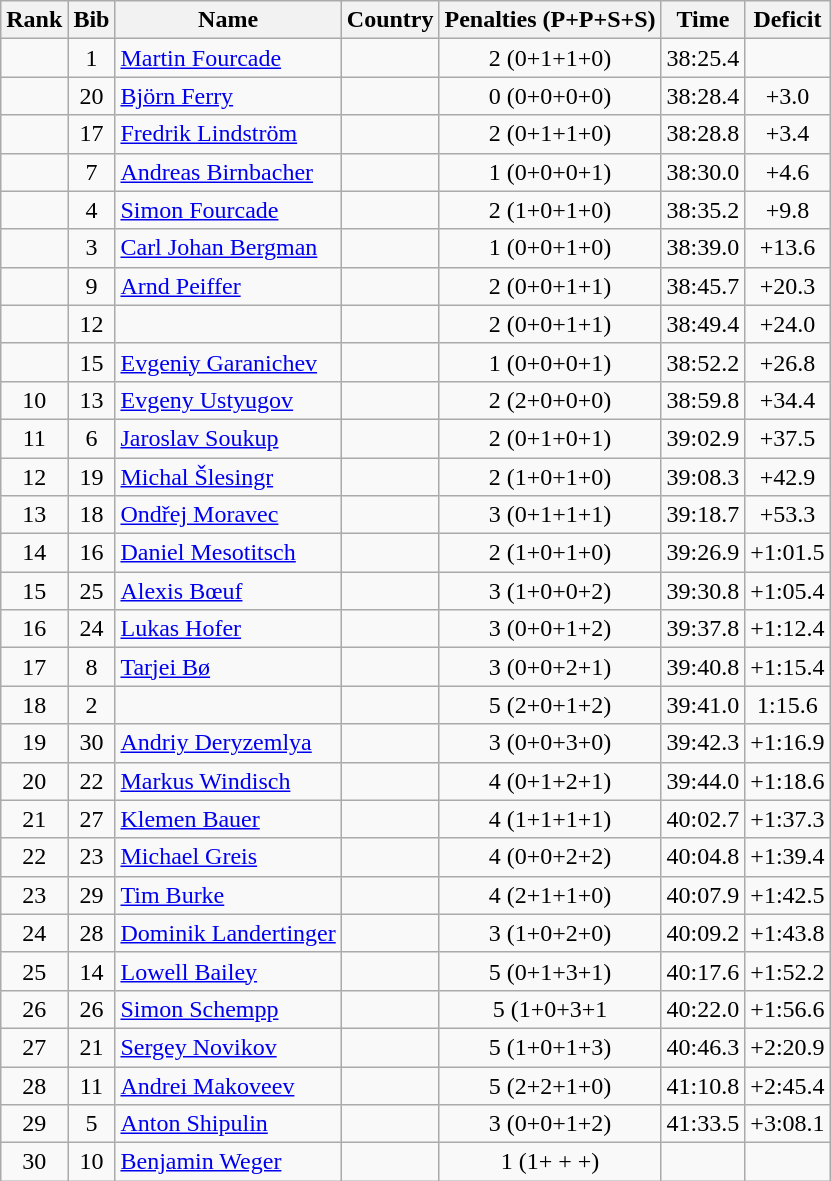<table class="wikitable sortable" style="text-align:center">
<tr>
<th>Rank</th>
<th>Bib</th>
<th>Name</th>
<th>Country</th>
<th>Penalties (P+P+S+S)</th>
<th>Time</th>
<th>Deficit</th>
</tr>
<tr>
<td></td>
<td>1</td>
<td align=left><a href='#'>Martin Fourcade</a></td>
<td align=left></td>
<td>2 (0+1+1+0)</td>
<td>38:25.4</td>
<td></td>
</tr>
<tr>
<td></td>
<td>20</td>
<td align=left><a href='#'>Björn Ferry</a></td>
<td align=left></td>
<td>0 (0+0+0+0)</td>
<td>38:28.4</td>
<td>+3.0</td>
</tr>
<tr>
<td></td>
<td>17</td>
<td align=left><a href='#'>Fredrik Lindström</a></td>
<td align=left></td>
<td>2 (0+1+1+0)</td>
<td>38:28.8</td>
<td>+3.4</td>
</tr>
<tr>
<td></td>
<td>7</td>
<td align=left><a href='#'>Andreas Birnbacher</a></td>
<td align=left></td>
<td>1 (0+0+0+1)</td>
<td>38:30.0</td>
<td>+4.6</td>
</tr>
<tr>
<td></td>
<td>4</td>
<td align=left><a href='#'>Simon Fourcade</a></td>
<td align=left></td>
<td>2 (1+0+1+0)</td>
<td>38:35.2</td>
<td>+9.8</td>
</tr>
<tr>
<td></td>
<td>3</td>
<td align=left><a href='#'>Carl Johan Bergman</a></td>
<td align=left></td>
<td>1 (0+0+1+0)</td>
<td>38:39.0</td>
<td>+13.6</td>
</tr>
<tr>
<td></td>
<td>9</td>
<td align=left><a href='#'>Arnd Peiffer</a></td>
<td align=left></td>
<td>2 (0+0+1+1)</td>
<td>38:45.7</td>
<td>+20.3</td>
</tr>
<tr>
<td></td>
<td>12</td>
<td align=left></td>
<td align=left></td>
<td>2 (0+0+1+1)</td>
<td>38:49.4</td>
<td>+24.0</td>
</tr>
<tr>
<td></td>
<td>15</td>
<td align=left><a href='#'>Evgeniy Garanichev</a></td>
<td align=left></td>
<td>1 (0+0+0+1)</td>
<td>38:52.2</td>
<td>+26.8</td>
</tr>
<tr>
<td>10</td>
<td>13</td>
<td align=left><a href='#'>Evgeny Ustyugov</a></td>
<td align=left></td>
<td>2 (2+0+0+0)</td>
<td>38:59.8</td>
<td>+34.4</td>
</tr>
<tr>
<td>11</td>
<td>6</td>
<td align=left><a href='#'>Jaroslav Soukup</a></td>
<td align=left></td>
<td>2 (0+1+0+1)</td>
<td>39:02.9</td>
<td>+37.5</td>
</tr>
<tr>
<td>12</td>
<td>19</td>
<td align=left><a href='#'>Michal Šlesingr</a></td>
<td align=left></td>
<td>2 (1+0+1+0)</td>
<td>39:08.3</td>
<td>+42.9</td>
</tr>
<tr>
<td>13</td>
<td>18</td>
<td align=left><a href='#'>Ondřej Moravec</a></td>
<td align=left></td>
<td>3 (0+1+1+1)</td>
<td>39:18.7</td>
<td>+53.3</td>
</tr>
<tr>
<td>14</td>
<td>16</td>
<td align=left><a href='#'>Daniel Mesotitsch</a></td>
<td align=left></td>
<td>2 (1+0+1+0)</td>
<td>39:26.9</td>
<td>+1:01.5</td>
</tr>
<tr>
<td>15</td>
<td>25</td>
<td align=left><a href='#'>Alexis Bœuf</a></td>
<td align=left></td>
<td>3 (1+0+0+2)</td>
<td>39:30.8</td>
<td>+1:05.4</td>
</tr>
<tr>
<td>16</td>
<td>24</td>
<td align=left><a href='#'>Lukas Hofer</a></td>
<td align=left></td>
<td>3 (0+0+1+2)</td>
<td>39:37.8</td>
<td>+1:12.4</td>
</tr>
<tr>
<td>17</td>
<td>8</td>
<td align=left><a href='#'>Tarjei Bø</a></td>
<td align=left></td>
<td>3 (0+0+2+1)</td>
<td>39:40.8</td>
<td>+1:15.4</td>
</tr>
<tr>
<td>18</td>
<td>2</td>
<td align=left></td>
<td align=left></td>
<td>5 (2+0+1+2)</td>
<td>39:41.0</td>
<td>1:15.6</td>
</tr>
<tr>
<td>19</td>
<td>30</td>
<td align=left><a href='#'>Andriy Deryzemlya</a></td>
<td align=left></td>
<td>3 (0+0+3+0)</td>
<td>39:42.3</td>
<td>+1:16.9</td>
</tr>
<tr>
<td>20</td>
<td>22</td>
<td align=left><a href='#'>Markus Windisch</a></td>
<td align=left></td>
<td>4 (0+1+2+1)</td>
<td>39:44.0</td>
<td>+1:18.6</td>
</tr>
<tr>
<td>21</td>
<td>27</td>
<td align=left><a href='#'>Klemen Bauer</a></td>
<td align=left></td>
<td>4 (1+1+1+1)</td>
<td>40:02.7</td>
<td>+1:37.3</td>
</tr>
<tr>
<td>22</td>
<td>23</td>
<td align=left><a href='#'>Michael Greis</a></td>
<td align=left></td>
<td>4 (0+0+2+2)</td>
<td>40:04.8</td>
<td>+1:39.4</td>
</tr>
<tr>
<td>23</td>
<td>29</td>
<td align=left><a href='#'>Tim Burke</a></td>
<td align=left></td>
<td>4 (2+1+1+0)</td>
<td>40:07.9</td>
<td>+1:42.5</td>
</tr>
<tr>
<td>24</td>
<td>28</td>
<td align=left><a href='#'>Dominik Landertinger</a></td>
<td align=left></td>
<td>3 (1+0+2+0)</td>
<td>40:09.2</td>
<td>+1:43.8</td>
</tr>
<tr>
<td>25</td>
<td>14</td>
<td align=left><a href='#'>Lowell Bailey</a></td>
<td align=left></td>
<td>5 (0+1+3+1)</td>
<td>40:17.6</td>
<td>+1:52.2</td>
</tr>
<tr>
<td>26</td>
<td>26</td>
<td align=left><a href='#'>Simon Schempp</a></td>
<td align=left></td>
<td>5 (1+0+3+1</td>
<td>40:22.0</td>
<td>+1:56.6</td>
</tr>
<tr>
<td>27</td>
<td>21</td>
<td align=left><a href='#'>Sergey Novikov</a></td>
<td align=left></td>
<td>5 (1+0+1+3)</td>
<td>40:46.3</td>
<td>+2:20.9</td>
</tr>
<tr>
<td>28</td>
<td>11</td>
<td align=left><a href='#'>Andrei Makoveev</a></td>
<td align=left></td>
<td>5 (2+2+1+0)</td>
<td>41:10.8</td>
<td>+2:45.4</td>
</tr>
<tr>
<td>29</td>
<td>5</td>
<td align=left><a href='#'>Anton Shipulin</a></td>
<td align=left></td>
<td>3 (0+0+1+2)</td>
<td>41:33.5</td>
<td>+3:08.1</td>
</tr>
<tr>
<td>30</td>
<td>10</td>
<td align=left><a href='#'>Benjamin Weger</a></td>
<td align=left></td>
<td>1 (1+ + +)</td>
<td></td>
<td></td>
</tr>
</table>
